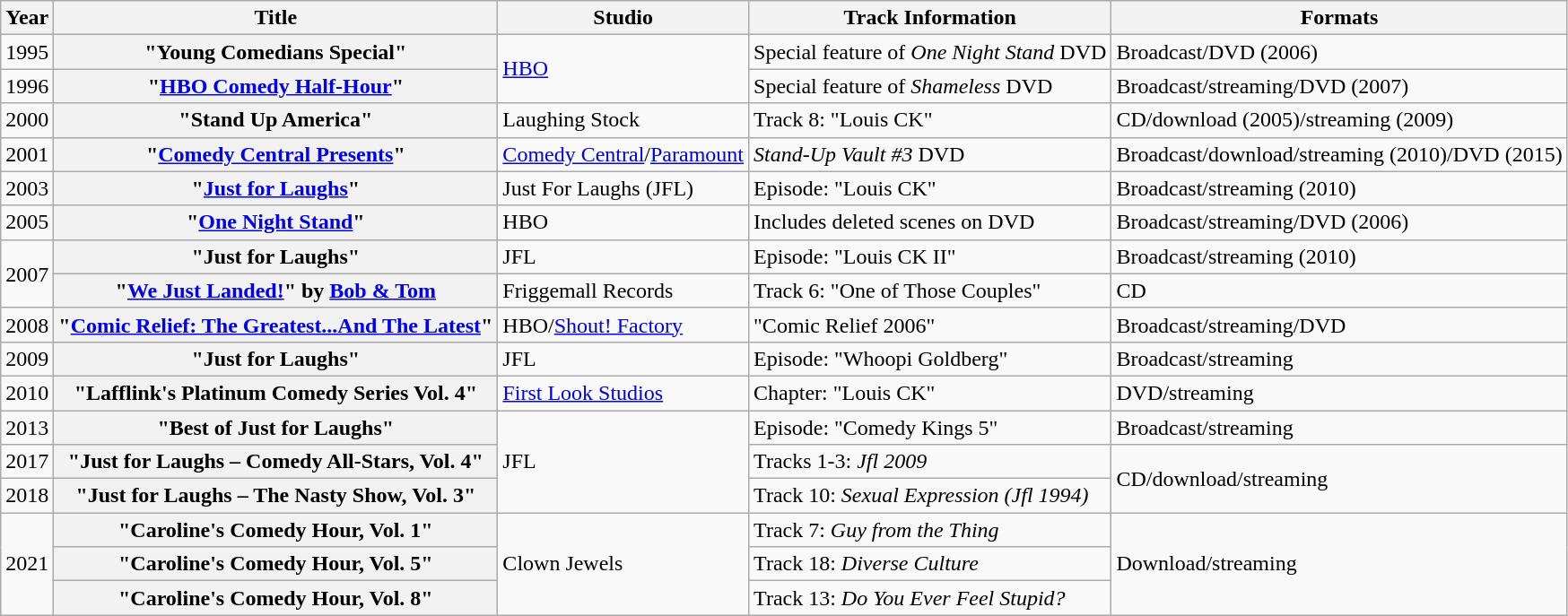<table class="wikitable plainrowheaders">
<tr>
<th scope="col">Year</th>
<th scope="col">Title</th>
<th scope="col">Studio</th>
<th scope="col">Track Information</th>
<th scope="col">Formats</th>
</tr>
<tr>
<td>1995</td>
<th scope="row">"Young Comedians Special"</th>
<td rowspan="2"><a href='#'>HBO</a></td>
<td>Special feature of <em>One Night Stand</em> DVD</td>
<td>Broadcast/DVD (2006)</td>
</tr>
<tr>
<td>1996</td>
<th scope="row">"<a href='#'>HBO Comedy Half-Hour</a>"</th>
<td>Special feature of <em>Shameless</em> DVD</td>
<td>Broadcast/streaming/DVD (2007)</td>
</tr>
<tr>
<td>2000</td>
<th scope="row">"Stand Up America"</th>
<td>Laughing Stock</td>
<td>Track 8: "Louis CK"</td>
<td>CD/download (2005)/streaming (2009)</td>
</tr>
<tr>
<td>2001</td>
<th scope="row">"<a href='#'>Comedy Central Presents</a>"</th>
<td><a href='#'>Comedy Central</a>/<a href='#'>Paramount</a></td>
<td><em>Stand-Up Vault #3</em> DVD</td>
<td>Broadcast/download/streaming (2010)/DVD (2015)</td>
</tr>
<tr>
<td>2003</td>
<th scope="row">"<a href='#'>Just for Laughs</a>"</th>
<td>Just For Laughs (JFL)</td>
<td>Episode: "Louis CK"</td>
<td>Broadcast/streaming (2010)</td>
</tr>
<tr>
<td>2005</td>
<th scope="row">"<a href='#'>One Night Stand</a>"</th>
<td>HBO</td>
<td>Includes deleted scenes on DVD</td>
<td>Broadcast/streaming/DVD (2006)</td>
</tr>
<tr>
<td rowspan="2">2007</td>
<th scope="row">"Just for Laughs"</th>
<td>JFL</td>
<td>Episode: "Louis CK II"</td>
<td>Broadcast/streaming (2010)</td>
</tr>
<tr>
<th scope="row">"<a href='#'>We Just Landed!</a>" by <a href='#'>Bob & Tom</a></th>
<td>Friggemall Records</td>
<td>Track 6: "One of Those Couples"</td>
<td>CD</td>
</tr>
<tr>
<td>2008</td>
<th scope="row">"<a href='#'>Comic Relief: The Greatest...And The Latest</a>"</th>
<td>HBO/<a href='#'>Shout! Factory</a></td>
<td>"Comic Relief 2006"</td>
<td>Broadcast/streaming/DVD</td>
</tr>
<tr>
<td>2009</td>
<th scope="row">"Just for Laughs"</th>
<td>JFL</td>
<td>Episode: "Whoopi Goldberg"</td>
<td>Broadcast/streaming</td>
</tr>
<tr>
<td>2010</td>
<th scope="row">"Lafflink's Platinum Comedy Series Vol. 4"</th>
<td><a href='#'>First Look Studios</a></td>
<td>Chapter: "Louis CK"</td>
<td>DVD/streaming</td>
</tr>
<tr>
<td>2013</td>
<th scope="row">"Best of Just for Laughs"</th>
<td rowspan="3">JFL</td>
<td>Episode: "Comedy Kings 5"</td>
<td>Broadcast/streaming</td>
</tr>
<tr>
<td>2017</td>
<th scope="row">"Just for Laughs – Comedy All-Stars, Vol. 4"</th>
<td>Tracks 1-3: <em>Jfl 2009</em></td>
<td rowspan="2">CD/download/streaming</td>
</tr>
<tr>
<td>2018</td>
<th scope="row">"Just for Laughs – The Nasty Show, Vol. 3"</th>
<td>Track 10: <em>Sexual Expression (Jfl 1994)</em></td>
</tr>
<tr>
<td rowspan="3">2021</td>
<th scope="row">"Caroline's Comedy Hour, Vol. 1"</th>
<td rowspan="3">Clown Jewels</td>
<td>Track 7: <em>Guy from the Thing</em></td>
<td rowspan="3">Download/streaming</td>
</tr>
<tr>
<th scope="row">"Caroline's Comedy Hour, Vol. 5"</th>
<td>Track 18: <em>Diverse Culture</em></td>
</tr>
<tr>
<th scope="row">"Caroline's Comedy Hour, Vol. 8"</th>
<td>Track 13: <em>Do You Ever Feel Stupid?</em></td>
</tr>
</table>
